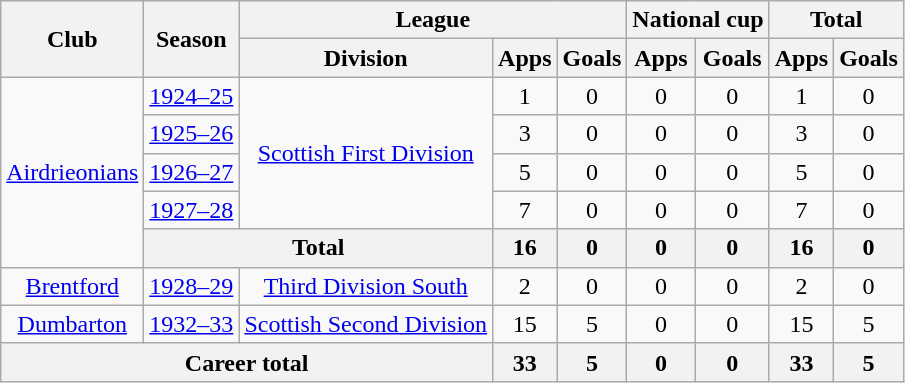<table class="wikitable" style="text-align: center;">
<tr>
<th rowspan="2">Club</th>
<th rowspan="2">Season</th>
<th colspan="3">League</th>
<th colspan="2">National cup</th>
<th colspan="2">Total</th>
</tr>
<tr>
<th>Division</th>
<th>Apps</th>
<th>Goals</th>
<th>Apps</th>
<th>Goals</th>
<th>Apps</th>
<th>Goals</th>
</tr>
<tr>
<td rowspan="5"><a href='#'>Airdrieonians</a></td>
<td><a href='#'>1924–25</a></td>
<td rowspan="4"><a href='#'>Scottish First Division</a></td>
<td>1</td>
<td>0</td>
<td>0</td>
<td>0</td>
<td>1</td>
<td>0</td>
</tr>
<tr>
<td><a href='#'>1925–26</a></td>
<td>3</td>
<td>0</td>
<td>0</td>
<td>0</td>
<td>3</td>
<td>0</td>
</tr>
<tr>
<td><a href='#'>1926–27</a></td>
<td>5</td>
<td>0</td>
<td>0</td>
<td>0</td>
<td>5</td>
<td>0</td>
</tr>
<tr>
<td><a href='#'>1927–28</a></td>
<td>7</td>
<td>0</td>
<td>0</td>
<td>0</td>
<td>7</td>
<td>0</td>
</tr>
<tr>
<th colspan="2">Total</th>
<th>16</th>
<th>0</th>
<th>0</th>
<th>0</th>
<th>16</th>
<th>0</th>
</tr>
<tr>
<td><a href='#'>Brentford</a></td>
<td><a href='#'>1928–29</a></td>
<td><a href='#'>Third Division South</a></td>
<td>2</td>
<td>0</td>
<td>0</td>
<td>0</td>
<td>2</td>
<td>0</td>
</tr>
<tr>
<td><a href='#'>Dumbarton</a></td>
<td><a href='#'>1932–33</a></td>
<td><a href='#'>Scottish Second Division</a></td>
<td>15</td>
<td>5</td>
<td>0</td>
<td>0</td>
<td>15</td>
<td>5</td>
</tr>
<tr>
<th colspan="3">Career total</th>
<th>33</th>
<th>5</th>
<th>0</th>
<th>0</th>
<th>33</th>
<th>5</th>
</tr>
</table>
